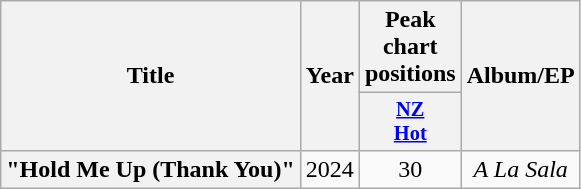<table class="wikitable plainrowheaders" style="text-align:center;">
<tr>
<th scope="col" rowspan="2">Title</th>
<th scope="col" rowspan="2">Year</th>
<th scope="col" colspan="1">Peak chart positions</th>
<th scope="col" rowspan="2">Album/EP</th>
</tr>
<tr>
<th scope="col" style="width:3em;font-size:85%;"><a href='#'>NZ<br>Hot</a><br></th>
</tr>
<tr>
<th scope="row">"Hold Me Up (Thank You)"</th>
<td>2024</td>
<td>30</td>
<td><em>A La Sala</em></td>
</tr>
</table>
